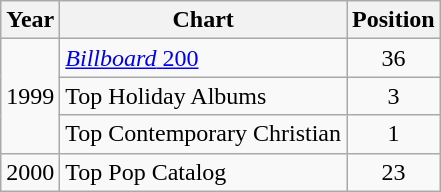<table class="wikitable">
<tr>
<th>Year</th>
<th>Chart</th>
<th>Position</th>
</tr>
<tr>
<td rowspan="3">1999</td>
<td><a href='#'><em>Billboard</em> 200</a></td>
<td align="center">36</td>
</tr>
<tr>
<td>Top Holiday Albums</td>
<td align="center">3</td>
</tr>
<tr>
<td>Top Contemporary Christian</td>
<td align="center">1</td>
</tr>
<tr>
<td>2000</td>
<td>Top Pop Catalog</td>
<td align="center">23</td>
</tr>
</table>
